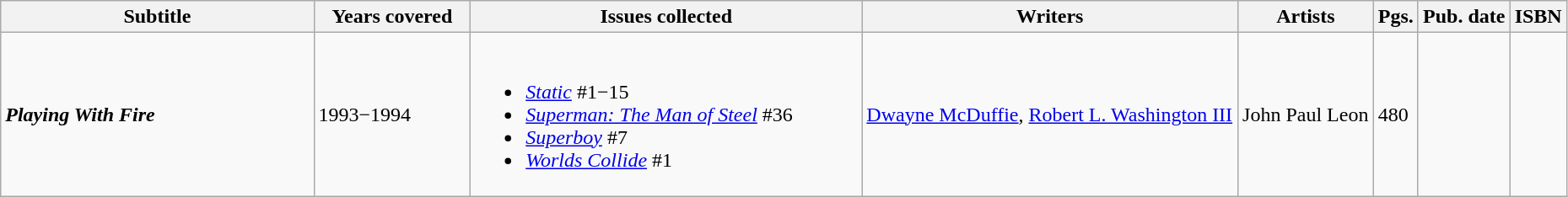<table class="wikitable sortable" width=98%>
<tr>
<th class="unsortable" width="20%">Subtitle</th>
<th width="10%">Years covered</th>
<th width="25%">Issues collected</th>
<th class="unsortable">Writers</th>
<th class="unsortable">Artists</th>
<th>Pgs.</th>
<th>Pub. date</th>
<th class="unsortable">ISBN</th>
</tr>
<tr>
<td><strong><em>Playing With Fire</em></strong></td>
<td>1993−1994</td>
<td><br><ul><li><em><a href='#'>Static</a></em> #1−15</li><li><em><a href='#'>Superman: The Man of Steel</a></em> #36</li><li><em><a href='#'>Superboy</a></em> #7</li><li><em><a href='#'>Worlds Collide</a></em> #1</li></ul></td>
<td><a href='#'>Dwayne McDuffie</a>, <a href='#'>Robert L. Washington III</a></td>
<td>John Paul Leon</td>
<td>480</td>
<td></td>
<td></td>
</tr>
</table>
